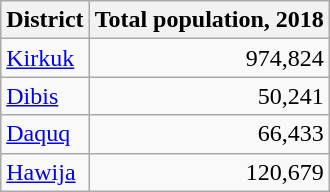<table class="wikitable">
<tr>
<th>District</th>
<th>Total population, 2018</th>
</tr>
<tr>
<td><a href='#'>Kirkuk</a></td>
<td align="right">974,824</td>
</tr>
<tr>
<td><a href='#'>Dibis</a></td>
<td align="right">50,241</td>
</tr>
<tr>
<td><a href='#'>Daquq</a></td>
<td align="right">66,433</td>
</tr>
<tr>
<td><a href='#'>Hawija</a></td>
<td align="right">120,679</td>
</tr>
</table>
